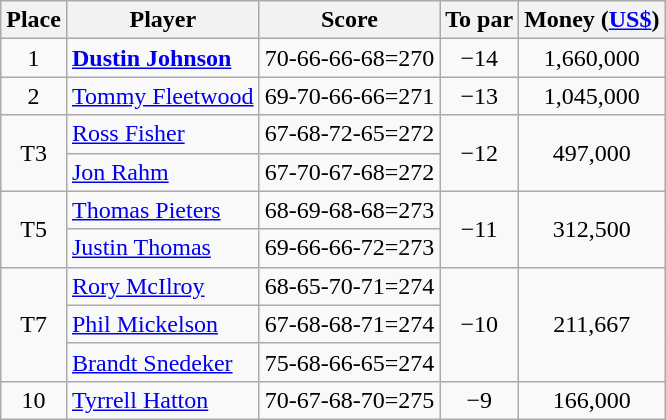<table class="wikitable">
<tr>
<th>Place</th>
<th>Player</th>
<th>Score</th>
<th>To par</th>
<th>Money (<a href='#'>US$</a>)</th>
</tr>
<tr>
<td align=center>1</td>
<td> <strong><a href='#'>Dustin Johnson</a></strong></td>
<td>70-66-66-68=270</td>
<td align=center>−14</td>
<td align=center>1,660,000</td>
</tr>
<tr>
<td align=center>2</td>
<td> <a href='#'>Tommy Fleetwood</a></td>
<td>69-70-66-66=271</td>
<td align=center>−13</td>
<td align=center>1,045,000</td>
</tr>
<tr>
<td rowspan=2 align=center>T3</td>
<td> <a href='#'>Ross Fisher</a></td>
<td>67-68-72-65=272</td>
<td rowspan=2 align=center>−12</td>
<td rowspan=2 align=center>497,000</td>
</tr>
<tr>
<td> <a href='#'>Jon Rahm</a></td>
<td>67-70-67-68=272</td>
</tr>
<tr>
<td rowspan=2 align=center>T5</td>
<td> <a href='#'>Thomas Pieters</a></td>
<td>68-69-68-68=273</td>
<td rowspan=2 align=center>−11</td>
<td rowspan=2 align=center>312,500</td>
</tr>
<tr>
<td> <a href='#'>Justin Thomas</a></td>
<td>69-66-66-72=273</td>
</tr>
<tr>
<td rowspan=3 align=center>T7</td>
<td> <a href='#'>Rory McIlroy</a></td>
<td>68-65-70-71=274</td>
<td rowspan=3 align=center>−10</td>
<td rowspan=3 align=center>211,667</td>
</tr>
<tr>
<td> <a href='#'>Phil Mickelson</a></td>
<td>67-68-68-71=274</td>
</tr>
<tr>
<td> <a href='#'>Brandt Snedeker</a></td>
<td>75-68-66-65=274</td>
</tr>
<tr>
<td align=center>10</td>
<td> <a href='#'>Tyrrell Hatton</a></td>
<td>70-67-68-70=275</td>
<td align=center>−9</td>
<td align=center>166,000</td>
</tr>
</table>
